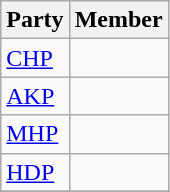<table class="wikitable">
<tr>
<th>Party</th>
<th colspan="2">Member</th>
</tr>
<tr>
<td><a href='#'>CHP</a></td>
<td></td>
</tr>
<tr>
<td><a href='#'>AKP</a></td>
<td></td>
</tr>
<tr>
<td><a href='#'>MHP</a></td>
<td></td>
</tr>
<tr>
<td><a href='#'>HDP</a></td>
<td></td>
</tr>
<tr>
</tr>
</table>
